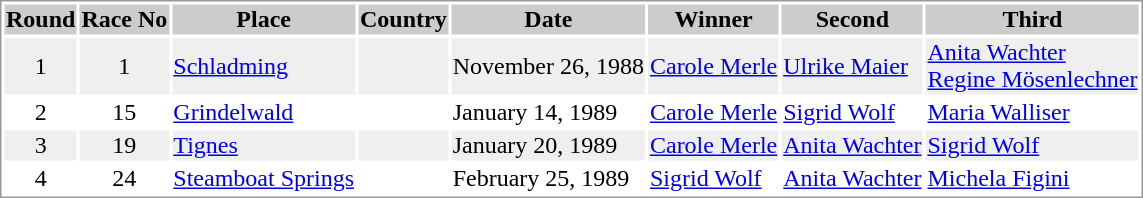<table border="0" style="border: 1px solid #999; background-color:#FFFFFF; text-align:center">
<tr align="center" bgcolor="#CCCCCC">
<th>Round</th>
<th>Race No</th>
<th>Place</th>
<th>Country</th>
<th>Date</th>
<th>Winner</th>
<th>Second</th>
<th>Third</th>
</tr>
<tr bgcolor="#EFEFEF">
<td>1</td>
<td>1</td>
<td align="left"><a href='#'>Schladming</a></td>
<td align="left"></td>
<td align="left">November 26, 1988</td>
<td align="left"> <a href='#'>Carole Merle</a></td>
<td align="left"> <a href='#'>Ulrike Maier</a></td>
<td align="left"> <a href='#'>Anita Wachter</a><br> <a href='#'>Regine Mösenlechner</a></td>
</tr>
<tr>
<td>2</td>
<td>15</td>
<td align="left"><a href='#'>Grindelwald</a></td>
<td align="left"></td>
<td align="left">January 14, 1989</td>
<td align="left"> <a href='#'>Carole Merle</a></td>
<td align="left"> <a href='#'>Sigrid Wolf</a></td>
<td align="left"> <a href='#'>Maria Walliser</a></td>
</tr>
<tr bgcolor="#EFEFEF">
<td>3</td>
<td>19</td>
<td align="left"><a href='#'>Tignes</a></td>
<td align="left"></td>
<td align="left">January 20, 1989</td>
<td align="left"> <a href='#'>Carole Merle</a></td>
<td align="left"> <a href='#'>Anita Wachter</a></td>
<td align="left"> <a href='#'>Sigrid Wolf</a></td>
</tr>
<tr>
<td>4</td>
<td>24</td>
<td align="left"><a href='#'>Steamboat Springs</a></td>
<td align="left"></td>
<td align="left">February 25, 1989</td>
<td align="left"> <a href='#'>Sigrid Wolf</a></td>
<td align="left"> <a href='#'>Anita Wachter</a></td>
<td align="left"> <a href='#'>Michela Figini</a></td>
</tr>
</table>
